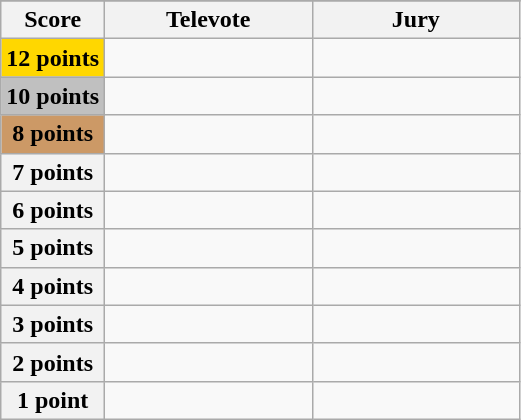<table class="wikitable">
<tr>
</tr>
<tr>
<th scope="col" width="20%">Score</th>
<th scope="col" width="40%">Televote</th>
<th scope="col" width="40%">Jury</th>
</tr>
<tr>
<th scope="row" style="background:gold">12 points</th>
<td></td>
<td></td>
</tr>
<tr>
<th scope="row" style="background:silver">10 points</th>
<td></td>
<td></td>
</tr>
<tr>
<th scope="row" style="background:#CC9966">8 points</th>
<td></td>
<td></td>
</tr>
<tr>
<th scope="row">7 points</th>
<td></td>
<td></td>
</tr>
<tr>
<th scope="row">6 points</th>
<td></td>
<td></td>
</tr>
<tr>
<th scope="row">5 points</th>
<td></td>
<td></td>
</tr>
<tr>
<th scope="row">4 points</th>
<td></td>
<td></td>
</tr>
<tr>
<th scope="row">3 points</th>
<td></td>
<td></td>
</tr>
<tr>
<th scope="row">2 points</th>
<td></td>
<td></td>
</tr>
<tr>
<th scope="row">1 point</th>
<td></td>
<td></td>
</tr>
</table>
